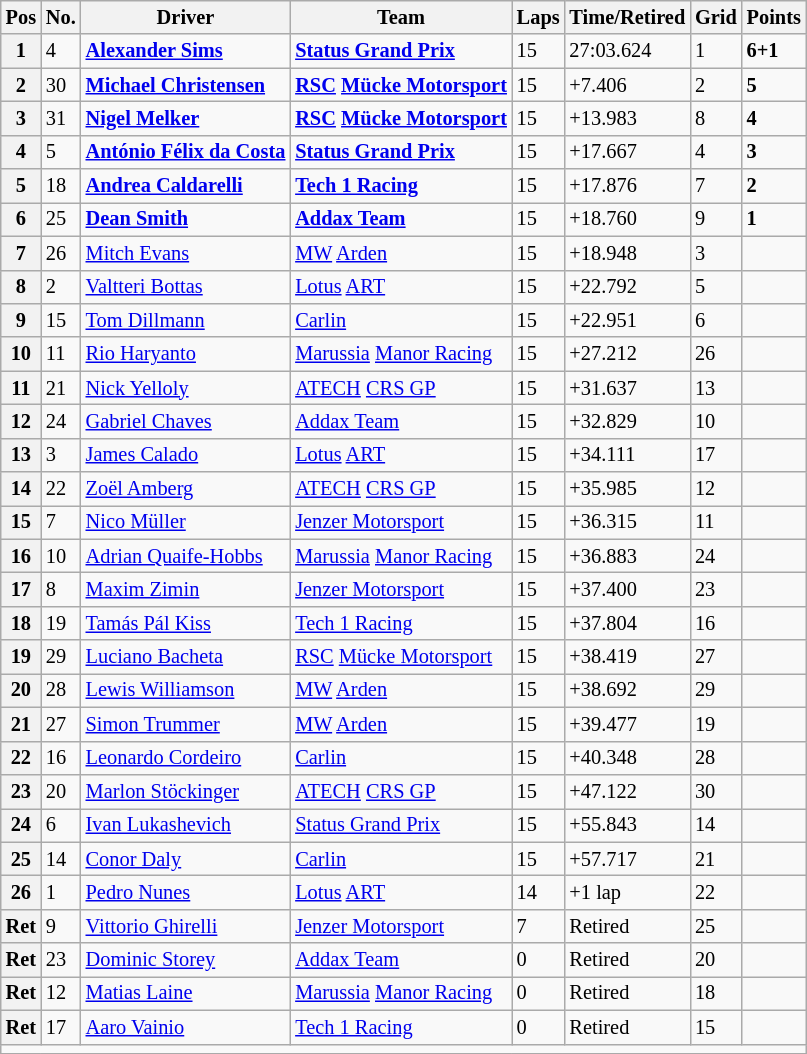<table class="wikitable" style="font-size:85%">
<tr>
<th>Pos</th>
<th>No.</th>
<th>Driver</th>
<th>Team</th>
<th>Laps</th>
<th>Time/Retired</th>
<th>Grid</th>
<th>Points</th>
</tr>
<tr>
<th>1</th>
<td>4</td>
<td> <strong><a href='#'>Alexander Sims</a></strong></td>
<td><strong><a href='#'>Status Grand Prix</a></strong></td>
<td>15</td>
<td>27:03.624</td>
<td>1</td>
<td><strong>6+1</strong></td>
</tr>
<tr>
<th>2</th>
<td>30</td>
<td> <strong><a href='#'>Michael Christensen</a></strong></td>
<td><strong><a href='#'>RSC</a> <a href='#'>Mücke Motorsport</a></strong></td>
<td>15</td>
<td>+7.406</td>
<td>2</td>
<td><strong>5</strong></td>
</tr>
<tr>
<th>3</th>
<td>31</td>
<td> <strong><a href='#'>Nigel Melker</a></strong></td>
<td><strong><a href='#'>RSC</a> <a href='#'>Mücke Motorsport</a></strong></td>
<td>15</td>
<td>+13.983</td>
<td>8</td>
<td><strong>4</strong></td>
</tr>
<tr>
<th>4</th>
<td>5</td>
<td> <strong><a href='#'>António Félix da Costa</a></strong></td>
<td><strong><a href='#'>Status Grand Prix</a></strong></td>
<td>15</td>
<td>+17.667</td>
<td>4</td>
<td><strong>3</strong></td>
</tr>
<tr>
<th>5</th>
<td>18</td>
<td> <strong><a href='#'>Andrea Caldarelli</a></strong></td>
<td><strong><a href='#'>Tech 1 Racing</a></strong></td>
<td>15</td>
<td>+17.876</td>
<td>7</td>
<td><strong>2</strong></td>
</tr>
<tr>
<th>6</th>
<td>25</td>
<td> <strong><a href='#'>Dean Smith</a></strong></td>
<td><strong><a href='#'>Addax Team</a></strong></td>
<td>15</td>
<td>+18.760</td>
<td>9</td>
<td><strong>1</strong></td>
</tr>
<tr>
<th>7</th>
<td>26</td>
<td> <a href='#'>Mitch Evans</a></td>
<td><a href='#'>MW</a> <a href='#'>Arden</a></td>
<td>15</td>
<td>+18.948</td>
<td>3</td>
<td></td>
</tr>
<tr>
<th>8</th>
<td>2</td>
<td> <a href='#'>Valtteri Bottas</a></td>
<td><a href='#'>Lotus</a> <a href='#'>ART</a></td>
<td>15</td>
<td>+22.792</td>
<td>5</td>
<td></td>
</tr>
<tr>
<th>9</th>
<td>15</td>
<td> <a href='#'>Tom Dillmann</a></td>
<td><a href='#'>Carlin</a></td>
<td>15</td>
<td>+22.951</td>
<td>6</td>
<td></td>
</tr>
<tr>
<th>10</th>
<td>11</td>
<td> <a href='#'>Rio Haryanto</a></td>
<td><a href='#'>Marussia</a> <a href='#'>Manor Racing</a></td>
<td>15</td>
<td>+27.212</td>
<td>26</td>
<td></td>
</tr>
<tr>
<th>11</th>
<td>21</td>
<td> <a href='#'>Nick Yelloly</a></td>
<td><a href='#'>ATECH</a> <a href='#'>CRS GP</a></td>
<td>15</td>
<td>+31.637</td>
<td>13</td>
<td></td>
</tr>
<tr>
<th>12</th>
<td>24</td>
<td> <a href='#'>Gabriel Chaves</a></td>
<td><a href='#'>Addax Team</a></td>
<td>15</td>
<td>+32.829</td>
<td>10</td>
<td></td>
</tr>
<tr>
<th>13</th>
<td>3</td>
<td> <a href='#'>James Calado</a></td>
<td><a href='#'>Lotus</a> <a href='#'>ART</a></td>
<td>15</td>
<td>+34.111</td>
<td>17</td>
<td></td>
</tr>
<tr>
<th>14</th>
<td>22</td>
<td> <a href='#'>Zoël Amberg</a></td>
<td><a href='#'>ATECH</a> <a href='#'>CRS GP</a></td>
<td>15</td>
<td>+35.985</td>
<td>12</td>
<td></td>
</tr>
<tr>
<th>15</th>
<td>7</td>
<td> <a href='#'>Nico Müller</a></td>
<td><a href='#'>Jenzer Motorsport</a></td>
<td>15</td>
<td>+36.315</td>
<td>11</td>
<td></td>
</tr>
<tr>
<th>16</th>
<td>10</td>
<td> <a href='#'>Adrian Quaife-Hobbs</a></td>
<td><a href='#'>Marussia</a> <a href='#'>Manor Racing</a></td>
<td>15</td>
<td>+36.883</td>
<td>24</td>
<td></td>
</tr>
<tr>
<th>17</th>
<td>8</td>
<td> <a href='#'>Maxim Zimin</a></td>
<td><a href='#'>Jenzer Motorsport</a></td>
<td>15</td>
<td>+37.400</td>
<td>23</td>
<td></td>
</tr>
<tr>
<th>18</th>
<td>19</td>
<td> <a href='#'>Tamás Pál Kiss</a></td>
<td><a href='#'>Tech 1 Racing</a></td>
<td>15</td>
<td>+37.804</td>
<td>16</td>
<td></td>
</tr>
<tr>
<th>19</th>
<td>29</td>
<td> <a href='#'>Luciano Bacheta</a></td>
<td><a href='#'>RSC</a> <a href='#'>Mücke Motorsport</a></td>
<td>15</td>
<td>+38.419</td>
<td>27</td>
<td></td>
</tr>
<tr>
<th>20</th>
<td>28</td>
<td> <a href='#'>Lewis Williamson</a></td>
<td><a href='#'>MW</a> <a href='#'>Arden</a></td>
<td>15</td>
<td>+38.692</td>
<td>29</td>
<td></td>
</tr>
<tr>
<th>21</th>
<td>27</td>
<td> <a href='#'>Simon Trummer</a></td>
<td><a href='#'>MW</a> <a href='#'>Arden</a></td>
<td>15</td>
<td>+39.477</td>
<td>19</td>
<td></td>
</tr>
<tr>
<th>22</th>
<td>16</td>
<td> <a href='#'>Leonardo Cordeiro</a></td>
<td><a href='#'>Carlin</a></td>
<td>15</td>
<td>+40.348</td>
<td>28</td>
<td></td>
</tr>
<tr>
<th>23</th>
<td>20</td>
<td> <a href='#'>Marlon Stöckinger</a></td>
<td><a href='#'>ATECH</a> <a href='#'>CRS GP</a></td>
<td>15</td>
<td>+47.122</td>
<td>30</td>
<td></td>
</tr>
<tr>
<th>24</th>
<td>6</td>
<td> <a href='#'>Ivan Lukashevich</a></td>
<td><a href='#'>Status Grand Prix</a></td>
<td>15</td>
<td>+55.843</td>
<td>14</td>
<td></td>
</tr>
<tr>
<th>25</th>
<td>14</td>
<td> <a href='#'>Conor Daly</a></td>
<td><a href='#'>Carlin</a></td>
<td>15</td>
<td>+57.717</td>
<td>21</td>
<td></td>
</tr>
<tr>
<th>26</th>
<td>1</td>
<td> <a href='#'>Pedro Nunes</a></td>
<td><a href='#'>Lotus</a> <a href='#'>ART</a></td>
<td>14</td>
<td>+1 lap</td>
<td>22</td>
<td></td>
</tr>
<tr>
<th>Ret</th>
<td>9</td>
<td> <a href='#'>Vittorio Ghirelli</a></td>
<td><a href='#'>Jenzer Motorsport</a></td>
<td>7</td>
<td>Retired</td>
<td>25</td>
<td></td>
</tr>
<tr>
<th>Ret</th>
<td>23</td>
<td> <a href='#'>Dominic Storey</a></td>
<td><a href='#'>Addax Team</a></td>
<td>0</td>
<td>Retired</td>
<td>20</td>
<td></td>
</tr>
<tr>
<th>Ret</th>
<td>12</td>
<td> <a href='#'>Matias Laine</a></td>
<td><a href='#'>Marussia</a> <a href='#'>Manor Racing</a></td>
<td>0</td>
<td>Retired</td>
<td>18</td>
<td></td>
</tr>
<tr>
<th>Ret</th>
<td>17</td>
<td> <a href='#'>Aaro Vainio</a></td>
<td><a href='#'>Tech 1 Racing</a></td>
<td>0</td>
<td>Retired</td>
<td>15</td>
<td></td>
</tr>
<tr>
<td colspan=8></td>
</tr>
<tr>
</tr>
</table>
